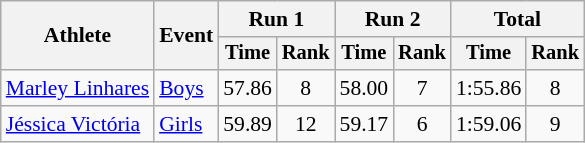<table class="wikitable" style="font-size:90%">
<tr>
<th rowspan="2">Athlete</th>
<th rowspan="2">Event</th>
<th colspan="2">Run 1</th>
<th colspan="2">Run 2</th>
<th colspan="2">Total</th>
</tr>
<tr style="font-size:95%">
<th>Time</th>
<th>Rank</th>
<th>Time</th>
<th>Rank</th>
<th>Time</th>
<th>Rank</th>
</tr>
<tr align=center>
<td align=left><a href='#'>Marley Linhares</a></td>
<td align=left><a href='#'>Boys</a></td>
<td>57.86</td>
<td>8</td>
<td>58.00</td>
<td>7</td>
<td>1:55.86</td>
<td>8</td>
</tr>
<tr align=center>
<td align=left><a href='#'>Jéssica Victória</a></td>
<td align=left><a href='#'>Girls</a></td>
<td>59.89</td>
<td>12</td>
<td>59.17</td>
<td>6</td>
<td>1:59.06</td>
<td>9</td>
</tr>
</table>
